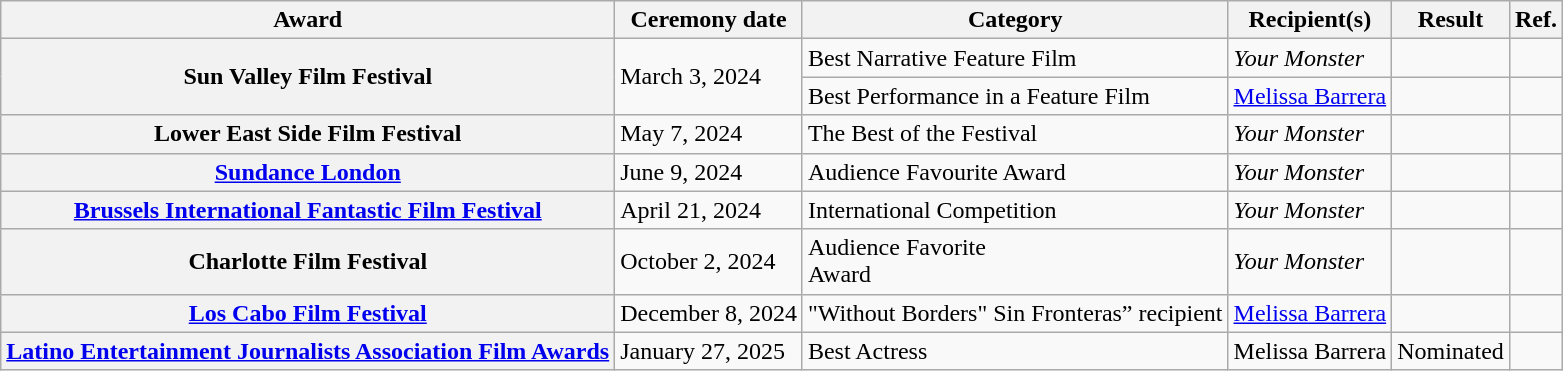<table class=wikitable plainrowheaders sortable">
<tr>
<th scope="col">Award</th>
<th scope="col">Ceremony date</th>
<th scope="col">Category</th>
<th scope="col">Recipient(s)</th>
<th scope="col">Result</th>
<th scope="col">Ref.</th>
</tr>
<tr>
<th scope="row" rowspan="2">Sun Valley Film Festival</th>
<td rowspan="2">March 3, 2024</td>
<td>Best Narrative Feature Film</td>
<td><em>Your Monster</em></td>
<td></td>
<td align="center"></td>
</tr>
<tr>
<td>Best Performance in a Feature Film</td>
<td><a href='#'>Melissa Barrera</a></td>
<td></td>
<td align="center"></td>
</tr>
<tr>
<th>Lower East Side Film Festival</th>
<td>May 7, 2024</td>
<td>The Best of the Festival</td>
<td><em>Your Monster</em></td>
<td></td>
<td></td>
</tr>
<tr>
<th scope="row"><a href='#'>Sundance London</a></th>
<td>June 9, 2024</td>
<td>Audience Favourite Award</td>
<td><em>Your Monster</em></td>
<td></td>
<td align="center"></td>
</tr>
<tr>
<th scope="row"><a href='#'>Brussels International Fantastic Film Festival</a></th>
<td>April 21, 2024</td>
<td>International Competition</td>
<td><em>Your Monster</em></td>
<td></td>
<td align="center"></td>
</tr>
<tr>
<th scope="row">Charlotte Film Festival</th>
<td>October 2, 2024</td>
<td>Audience Favorite<br>Award</td>
<td><em>Your Monster</em></td>
<td></td>
<td></td>
</tr>
<tr>
<th><a href='#'>Los Cabo Film Festival</a></th>
<td>December 8, 2024</td>
<td>"Without Borders" Sin Fronteras” recipient</td>
<td><a href='#'>Melissa Barrera</a></td>
<td></td>
<td></td>
</tr>
<tr>
<th><a href='#'>Latino Entertainment Journalists Association Film Awards</a></th>
<td>January 27, 2025</td>
<td>Best Actress</td>
<td>Melissa Barrera</td>
<td>Nominated</td>
<td></td>
</tr>
</table>
